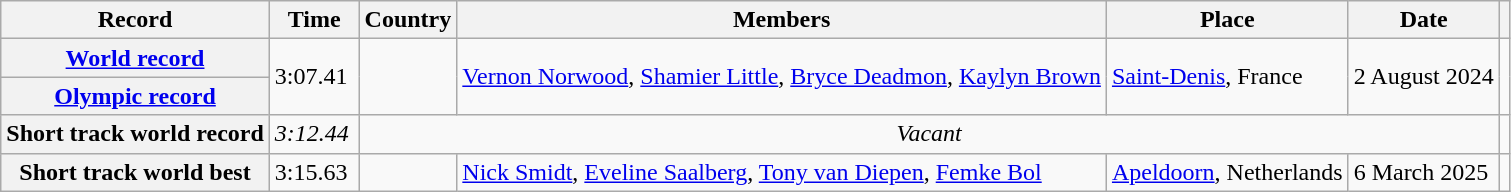<table class="wikitable">
<tr>
<th scope="col">Record</th>
<th scope="col">Time</th>
<th scope="col">Country</th>
<th scope="col">Members</th>
<th scope="col">Place</th>
<th scope="col">Date</th>
<th scope="col"></th>
</tr>
<tr>
<th scope="row"><a href='#'>World record</a></th>
<td rowspan="2">3:07.41</td>
<td rowspan="2"></td>
<td rowspan="2"><a href='#'>Vernon Norwood</a>, <a href='#'>Shamier Little</a>, <a href='#'>Bryce Deadmon</a>, <a href='#'>Kaylyn Brown</a></td>
<td rowspan="2"><a href='#'>Saint-Denis</a>, France</td>
<td rowspan="2">2 August 2024</td>
<td rowspan="2"></td>
</tr>
<tr>
<th scope="row"><a href='#'>Olympic record</a></th>
</tr>
<tr>
<th scope="row">Short track world record</th>
<td><em>3:12.44</em></td>
<td colspan="4" style="text-align:center"><em>Vacant</em></td>
<td style="text-align:center"></td>
</tr>
<tr>
<th scope="row">Short track world best</th>
<td>3:15.63 </td>
<td></td>
<td><a href='#'>Nick Smidt</a>, <a href='#'>Eveline Saalberg</a>, <a href='#'>Tony van Diepen</a>, <a href='#'>Femke Bol</a></td>
<td><a href='#'>Apeldoorn</a>, Netherlands</td>
<td>6 March 2025</td>
<td></td>
</tr>
</table>
